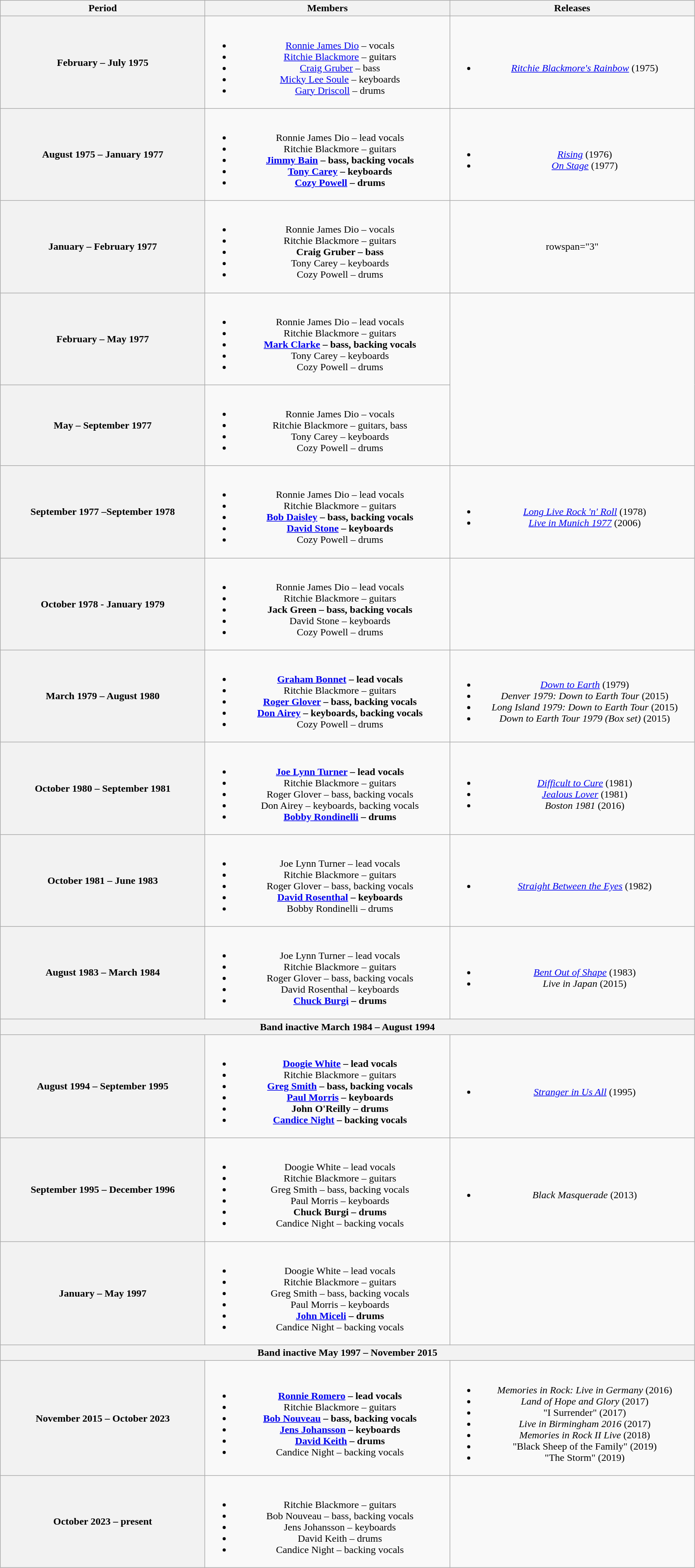<table class="wikitable plainrowheaders" style="text-align:center;">
<tr>
<th scope="col" style="width:20em;">Period</th>
<th scope="col" style="width:24em;">Members</th>
<th scope="col" style="width:24em;">Releases</th>
</tr>
<tr>
<th scope="col">February – July 1975</th>
<td><br><ul><li><a href='#'>Ronnie James Dio</a> – vocals</li><li><a href='#'>Ritchie Blackmore</a> – guitars</li><li><a href='#'>Craig Gruber</a> – bass</li><li><a href='#'>Micky Lee Soule</a> – keyboards</li><li><a href='#'>Gary Driscoll</a> – drums</li></ul></td>
<td><br><ul><li><em><a href='#'>Ritchie Blackmore's Rainbow</a></em> (1975)</li></ul></td>
</tr>
<tr>
<th scope="col">August 1975 – January 1977</th>
<td><br><ul><li>Ronnie James Dio – lead vocals</li><li>Ritchie Blackmore – guitars</li><li><strong><a href='#'>Jimmy Bain</a> – bass, backing vocals</strong></li><li><strong><a href='#'>Tony Carey</a> – keyboards</strong></li><li><strong><a href='#'>Cozy Powell</a> – drums</strong></li></ul></td>
<td><br><ul><li><em><a href='#'>Rising</a></em> (1976)</li><li><em><a href='#'>On Stage</a></em> (1977)</li></ul></td>
</tr>
<tr>
<th scope="col">January – February 1977</th>
<td><br><ul><li>Ronnie James Dio – vocals</li><li>Ritchie Blackmore – guitars</li><li><strong>Craig Gruber – bass</strong></li><li>Tony Carey – keyboards</li><li>Cozy Powell – drums</li></ul></td>
<td>rowspan="3" </td>
</tr>
<tr>
<th scope="col">February – May 1977</th>
<td><br><ul><li>Ronnie James Dio – lead vocals</li><li>Ritchie Blackmore – guitars</li><li><strong><a href='#'>Mark Clarke</a> – bass, backing vocals</strong></li><li>Tony Carey – keyboards</li><li>Cozy Powell – drums</li></ul></td>
</tr>
<tr>
<th scope="col">May – September 1977</th>
<td><br><ul><li>Ronnie James Dio – vocals</li><li>Ritchie Blackmore – guitars, bass</li><li>Tony Carey – keyboards</li><li>Cozy Powell – drums</li></ul></td>
</tr>
<tr>
<th scope="col">September 1977 –September 1978</th>
<td><br><ul><li>Ronnie James Dio – lead vocals</li><li>Ritchie Blackmore – guitars</li><li><strong><a href='#'>Bob Daisley</a> – bass, backing vocals</strong></li><li><strong><a href='#'>David Stone</a> – keyboards</strong></li><li>Cozy Powell – drums</li></ul></td>
<td><br><ul><li><em><a href='#'>Long Live Rock 'n' Roll</a></em> (1978)</li><li><em><a href='#'>Live in Munich 1977</a></em> (2006)</li></ul></td>
</tr>
<tr>
<th>October 1978 - January 1979</th>
<td><br><ul><li>Ronnie James Dio – lead vocals</li><li>Ritchie Blackmore – guitars</li><li><strong>Jack Green – bass, backing vocals</strong></li><li>David Stone – keyboards</li><li>Cozy Powell – drums</li></ul></td>
<td></td>
</tr>
<tr>
<th ="col">March 1979 – August 1980</th>
<td><br><ul><li><strong><a href='#'>Graham Bonnet</a> – lead vocals</strong></li><li>Ritchie Blackmore – guitars</li><li><strong><a href='#'>Roger Glover</a> – bass, backing vocals</strong></li><li><strong><a href='#'>Don Airey</a> – keyboards, backing vocals</strong></li><li>Cozy Powell – drums</li></ul></td>
<td><br><ul><li><em><a href='#'>Down to Earth</a></em> (1979)</li><li><em>Denver 1979: Down to Earth Tour</em> (2015)</li><li><em>Long Island 1979: Down to Earth Tour</em> (2015)</li><li><em>Down to Earth Tour 1979 (Box set)</em> (2015)</li></ul></td>
</tr>
<tr>
<th scope="col">October 1980 – September 1981</th>
<td><br><ul><li><strong><a href='#'>Joe Lynn Turner</a> – lead vocals</strong></li><li>Ritchie Blackmore – guitars</li><li>Roger Glover – bass, backing vocals</li><li>Don Airey – keyboards, backing vocals</li><li><strong><a href='#'>Bobby Rondinelli</a> – drums</strong></li></ul></td>
<td><br><ul><li><em><a href='#'>Difficult to Cure</a></em> (1981)</li><li><em><a href='#'>Jealous Lover</a></em> (1981)</li><li><em>Boston 1981</em> (2016)</li></ul></td>
</tr>
<tr>
<th scope="col">October 1981 – June 1983</th>
<td><br><ul><li>Joe Lynn Turner – lead vocals</li><li>Ritchie Blackmore – guitars</li><li>Roger Glover – bass, backing vocals</li><li><strong><a href='#'>David Rosenthal</a> – keyboards</strong></li><li>Bobby Rondinelli – drums</li></ul></td>
<td><br><ul><li><em><a href='#'>Straight Between the Eyes</a></em> (1982)</li></ul></td>
</tr>
<tr>
<th scope="col">August 1983 – March 1984</th>
<td><br><ul><li>Joe Lynn Turner – lead vocals</li><li>Ritchie Blackmore – guitars</li><li>Roger Glover – bass, backing vocals</li><li>David Rosenthal – keyboards</li><li><strong><a href='#'>Chuck Burgi</a> – drums</strong></li></ul></td>
<td><br><ul><li><em><a href='#'>Bent Out of Shape</a></em> (1983)</li><li><em>Live in Japan</em> (2015)</li></ul></td>
</tr>
<tr>
<th scope="col" colspan="3">Band inactive March 1984 – August 1994</th>
</tr>
<tr>
<th scope="col">August 1994 – September 1995</th>
<td><br><ul><li><strong><a href='#'>Doogie White</a> – lead vocals</strong></li><li>Ritchie Blackmore – guitars</li><li><strong><a href='#'>Greg Smith</a> – bass, backing vocals</strong></li><li><strong><a href='#'>Paul Morris</a> – keyboards</strong></li><li><strong>John O'Reilly – drums</strong></li><li><strong><a href='#'>Candice Night</a> – backing vocals</strong></li></ul></td>
<td><br><ul><li><em><a href='#'>Stranger in Us All</a></em> (1995)</li></ul></td>
</tr>
<tr>
<th scope="col">September 1995 – December 1996</th>
<td><br><ul><li>Doogie White – lead vocals</li><li>Ritchie Blackmore – guitars</li><li>Greg Smith – bass, backing vocals</li><li>Paul Morris – keyboards</li><li><strong>Chuck Burgi – drums</strong></li><li>Candice Night – backing vocals</li></ul></td>
<td><br><ul><li><em>Black Masquerade</em> (2013)</li></ul></td>
</tr>
<tr>
<th scope="col">January – May 1997</th>
<td><br><ul><li>Doogie White – lead vocals</li><li>Ritchie Blackmore – guitars</li><li>Greg Smith – bass, backing vocals</li><li>Paul Morris – keyboards</li><li><strong><a href='#'>John Miceli</a> – drums</strong></li><li>Candice Night – backing vocals</li></ul></td>
<td></td>
</tr>
<tr>
<th scope="col" colspan="3">Band inactive May 1997 – November 2015</th>
</tr>
<tr>
<th scope="col">November 2015 – October 2023</th>
<td><br><ul><li><strong><a href='#'>Ronnie Romero</a> – lead vocals</strong></li><li>Ritchie Blackmore – guitars</li><li><strong><a href='#'>Bob Nouveau</a> – bass, backing vocals</strong></li><li><strong><a href='#'>Jens Johansson</a> – keyboards</strong></li><li><strong><a href='#'>David Keith</a> – drums</strong></li><li>Candice Night – backing vocals</li></ul></td>
<td><br><ul><li><em>Memories in Rock: Live in Germany</em> (2016)</li><li><em>Land of Hope and Glory</em> (2017)</li><li>"I Surrender" (2017)</li><li><em>Live in Birmingham 2016</em> (2017)</li><li><em>Memories in Rock II Live</em> (2018)</li><li>"Black Sheep of the Family" (2019)</li><li>"The Storm" (2019)</li></ul></td>
</tr>
<tr>
<th scope="col">October 2023 – present</th>
<td><br><ul><li>Ritchie Blackmore – guitars</li><li>Bob Nouveau – bass, backing vocals</li><li>Jens Johansson – keyboards</li><li>David Keith – drums</li><li>Candice Night – backing vocals</li></ul></td>
<td></td>
</tr>
</table>
